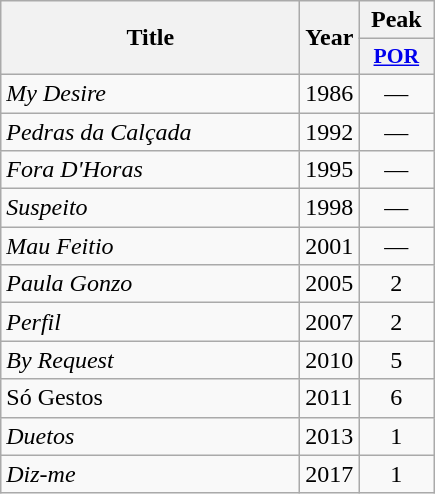<table class="wikitable">
<tr>
<th rowspan="2" style="width:12em;">Title</th>
<th rowspan="2">Year</th>
<th colspan="1">Peak</th>
</tr>
<tr>
<th style="width:3em;font-size:90%"><a href='#'>POR</a><br></th>
</tr>
<tr>
<td><em>My Desire</em></td>
<td>1986</td>
<td align="center">—</td>
</tr>
<tr>
<td><em>Pedras da Calçada</em></td>
<td>1992</td>
<td align="center">—</td>
</tr>
<tr>
<td><em>Fora D'Horas</em></td>
<td>1995</td>
<td align="center">—</td>
</tr>
<tr>
<td><em>Suspeito</em></td>
<td>1998</td>
<td align="center">—</td>
</tr>
<tr>
<td><em>Mau Feitio</em></td>
<td>2001</td>
<td align="center">—</td>
</tr>
<tr>
<td><em>Paula Gonzo</em></td>
<td>2005</td>
<td align="center">2</td>
</tr>
<tr>
<td><em>Perfil</em></td>
<td>2007</td>
<td align="center">2</td>
</tr>
<tr>
<td><em>By Request</em></td>
<td>2010</td>
<td align="center">5</td>
</tr>
<tr>
<td>Só Gestos</td>
<td>2011</td>
<td align="center">6</td>
</tr>
<tr>
<td><em>Duetos</em></td>
<td>2013</td>
<td align="center">1</td>
</tr>
<tr>
<td><em>Diz-me</em></td>
<td>2017</td>
<td align="center">1</td>
</tr>
</table>
